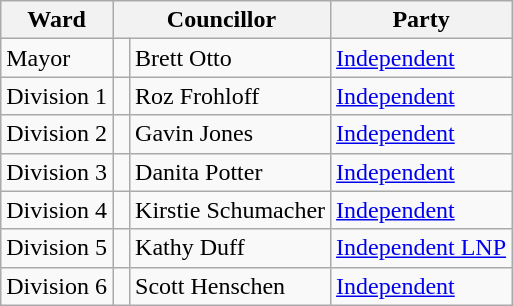<table class="wikitable">
<tr>
<th>Ward</th>
<th colspan="2">Councillor</th>
<th>Party</th>
</tr>
<tr>
<td>Mayor</td>
<td> </td>
<td>Brett Otto</td>
<td><a href='#'>Independent</a></td>
</tr>
<tr>
<td>Division 1</td>
<td> </td>
<td>Roz Frohloff</td>
<td><a href='#'>Independent</a></td>
</tr>
<tr>
<td>Division 2</td>
<td> </td>
<td>Gavin Jones</td>
<td><a href='#'>Independent</a></td>
</tr>
<tr>
<td>Division 3</td>
<td> </td>
<td>Danita Potter</td>
<td><a href='#'>Independent</a></td>
</tr>
<tr>
<td>Division 4</td>
<td> </td>
<td>Kirstie Schumacher</td>
<td><a href='#'>Independent</a></td>
</tr>
<tr>
<td>Division 5</td>
<td> </td>
<td>Kathy Duff</td>
<td><a href='#'>Independent LNP</a></td>
</tr>
<tr>
<td>Division 6</td>
<td> </td>
<td>Scott Henschen</td>
<td><a href='#'>Independent</a></td>
</tr>
</table>
